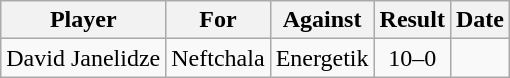<table class="wikitable sortable">
<tr>
<th>Player</th>
<th>For</th>
<th>Against</th>
<th style="text-align:center">Result</th>
<th>Date</th>
</tr>
<tr>
<td> David Janelidze</td>
<td>Neftchala</td>
<td>Energetik</td>
<td style="text-align:center;">10–0</td>
<td></td>
</tr>
</table>
